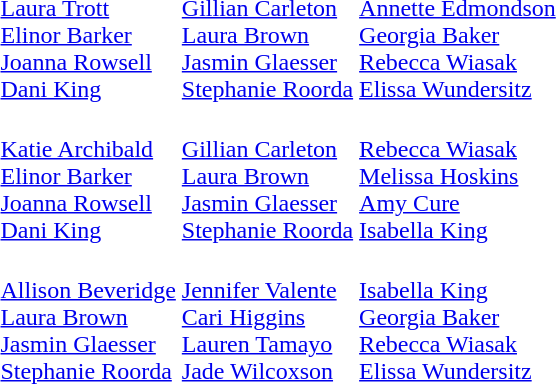<table>
<tr>
<td><br><em><small></small></em></td>
<td><br><a href='#'>Laura Trott</a><br><a href='#'>Elinor Barker</a><br><a href='#'>Joanna Rowsell</a><br><a href='#'>Dani King</a></td>
<td><br><a href='#'>Gillian Carleton</a><br><a href='#'>Laura Brown</a><br><a href='#'>Jasmin Glaesser</a><br><a href='#'>Stephanie Roorda</a></td>
<td><br><a href='#'>Annette Edmondson</a><br><a href='#'>Georgia Baker</a><br><a href='#'>Rebecca Wiasak</a><br><a href='#'>Elissa Wundersitz</a></td>
</tr>
<tr>
<td><br><em><small></small></em></td>
<td><br><a href='#'>Katie Archibald</a><br><a href='#'>Elinor Barker</a><br><a href='#'>Joanna Rowsell</a><br><a href='#'>Dani King</a></td>
<td><br><a href='#'>Gillian Carleton</a><br><a href='#'>Laura Brown</a><br><a href='#'>Jasmin Glaesser</a><br><a href='#'>Stephanie Roorda</a></td>
<td><br><a href='#'>Rebecca Wiasak</a><br><a href='#'>Melissa Hoskins</a><br><a href='#'>Amy Cure</a><br><a href='#'>Isabella King</a></td>
</tr>
<tr>
<td><br><em><small></small></em></td>
<td><br><a href='#'>Allison Beveridge</a><br><a href='#'>Laura Brown</a><br><a href='#'>Jasmin Glaesser</a><br><a href='#'>Stephanie Roorda</a></td>
<td><br><a href='#'>Jennifer Valente</a><br><a href='#'>Cari Higgins</a><br><a href='#'>Lauren Tamayo</a><br><a href='#'>Jade Wilcoxson</a></td>
<td><br><a href='#'>Isabella King</a><br><a href='#'>Georgia Baker</a><br><a href='#'>Rebecca Wiasak</a><br><a href='#'>Elissa Wundersitz</a></td>
</tr>
</table>
